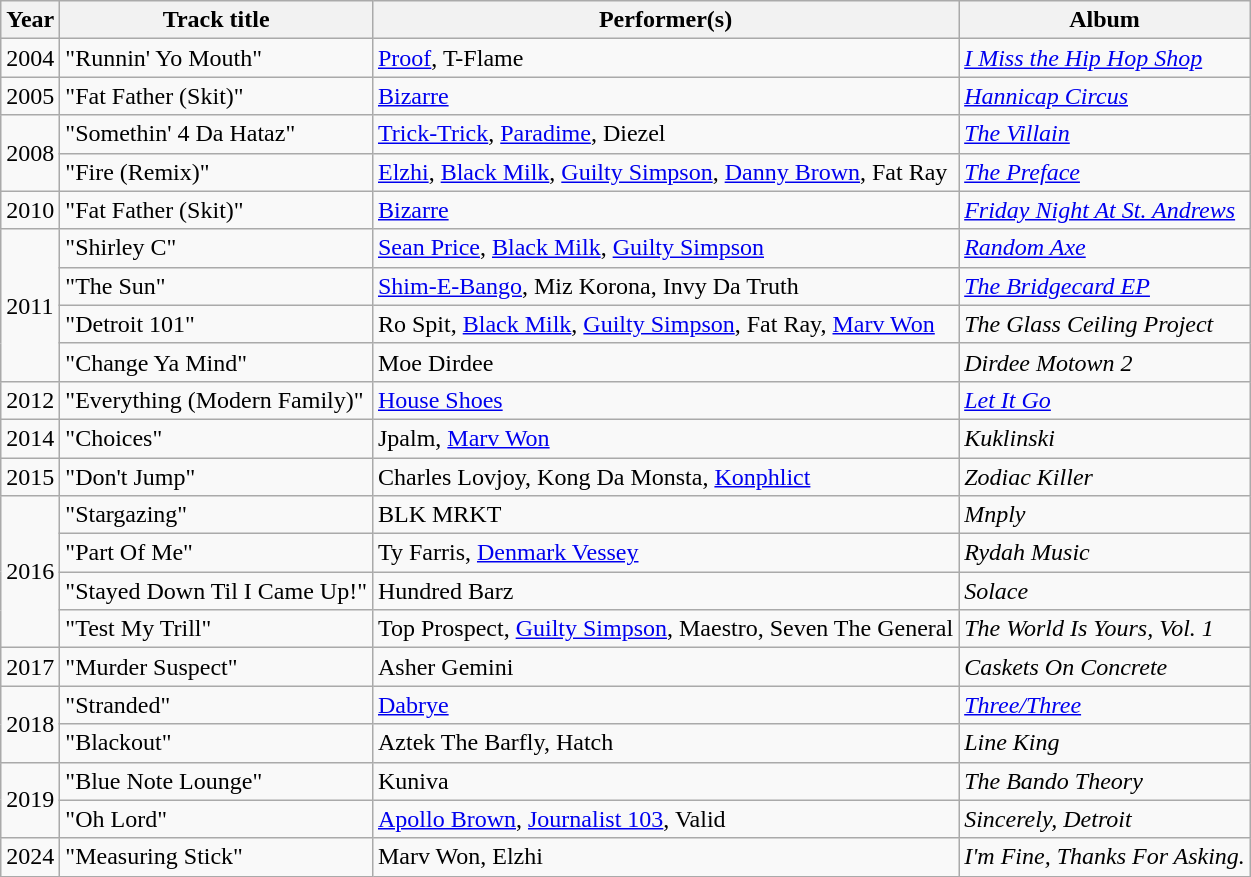<table class="wikitable">
<tr>
<th>Year</th>
<th>Track title</th>
<th>Performer(s)</th>
<th>Album</th>
</tr>
<tr>
<td>2004</td>
<td>"Runnin' Yo Mouth"</td>
<td><a href='#'>Proof</a>, T-Flame</td>
<td><em><a href='#'>I Miss the Hip Hop Shop</a></em></td>
</tr>
<tr>
<td>2005</td>
<td>"Fat Father (Skit)"</td>
<td><a href='#'>Bizarre</a></td>
<td><em><a href='#'>Hannicap Circus</a></em></td>
</tr>
<tr>
<td rowspan="2">2008</td>
<td>"Somethin' 4 Da Hataz"</td>
<td><a href='#'>Trick-Trick</a>, <a href='#'>Paradime</a>, Diezel</td>
<td><a href='#'><em>The Villain</em></a></td>
</tr>
<tr>
<td>"Fire (Remix)"</td>
<td><a href='#'>Elzhi</a>, <a href='#'>Black Milk</a>, <a href='#'>Guilty Simpson</a>, <a href='#'>Danny Brown</a>, Fat Ray</td>
<td><a href='#'><em>The Preface</em></a></td>
</tr>
<tr>
<td>2010</td>
<td>"Fat Father (Skit)"</td>
<td><a href='#'>Bizarre</a></td>
<td><a href='#'><em>Friday Night At St. Andrews</em></a></td>
</tr>
<tr>
<td rowspan="4">2011</td>
<td>"Shirley C"</td>
<td><a href='#'>Sean Price</a>, <a href='#'>Black Milk</a>, <a href='#'>Guilty Simpson</a></td>
<td><em><a href='#'>Random Axe</a></em></td>
</tr>
<tr>
<td>"The Sun"</td>
<td><a href='#'>Shim-E-Bango</a>, Miz Korona, Invy Da Truth</td>
<td><em><a href='#'>The Bridgecard EP</a></em></td>
</tr>
<tr>
<td>"Detroit 101"</td>
<td>Ro Spit, <a href='#'>Black Milk</a>, <a href='#'>Guilty Simpson</a>, Fat Ray, <a href='#'>Marv Won</a></td>
<td><em>The Glass Ceiling Project</em></td>
</tr>
<tr>
<td>"Change Ya Mind"</td>
<td>Moe Dirdee</td>
<td><em>Dirdee Motown 2</em></td>
</tr>
<tr>
<td>2012</td>
<td>"Everything (Modern Family)"</td>
<td><a href='#'>House Shoes</a></td>
<td><em><a href='#'>Let It Go</a></em></td>
</tr>
<tr>
<td>2014</td>
<td>"Choices"</td>
<td>Jpalm, <a href='#'>Marv Won</a></td>
<td><em>Kuklinski</em></td>
</tr>
<tr>
<td>2015</td>
<td>"Don't Jump"</td>
<td>Charles Lovjoy, Kong Da Monsta, <a href='#'>Konphlict</a></td>
<td><em>Zodiac Killer</em></td>
</tr>
<tr>
<td rowspan="4">2016</td>
<td>"Stargazing"</td>
<td>BLK MRKT</td>
<td><em>Mnply</em></td>
</tr>
<tr>
<td>"Part Of Me"</td>
<td>Ty Farris, <a href='#'>Denmark Vessey</a></td>
<td><em>Rydah Music</em></td>
</tr>
<tr>
<td>"Stayed Down Til I Came Up!"</td>
<td>Hundred Barz</td>
<td><em>Solace</em></td>
</tr>
<tr>
<td>"Test My Trill"</td>
<td>Top Prospect, <a href='#'>Guilty Simpson</a>, Maestro, Seven The General</td>
<td><em>The World Is Yours, Vol. 1</em></td>
</tr>
<tr>
<td>2017</td>
<td>"Murder Suspect"</td>
<td>Asher Gemini</td>
<td><em>Caskets On Concrete</em></td>
</tr>
<tr>
<td rowspan="2">2018</td>
<td>"Stranded"</td>
<td><a href='#'>Dabrye</a></td>
<td><em><a href='#'>Three/Three</a></em></td>
</tr>
<tr>
<td>"Blackout"</td>
<td>Aztek The Barfly, Hatch</td>
<td><em>Line King</em></td>
</tr>
<tr>
<td rowspan="2">2019</td>
<td>"Blue Note Lounge"</td>
<td>Kuniva</td>
<td><em>The Bando Theory</em></td>
</tr>
<tr>
<td>"Oh Lord"</td>
<td><a href='#'>Apollo Brown</a>, <a href='#'>Journalist 103</a>, Valid</td>
<td><em>Sincerely, Detroit</em></td>
</tr>
<tr>
<td>2024</td>
<td>"Measuring Stick"</td>
<td>Marv Won, Elzhi</td>
<td><em>I'm Fine, Thanks For Asking.</em></td>
</tr>
</table>
